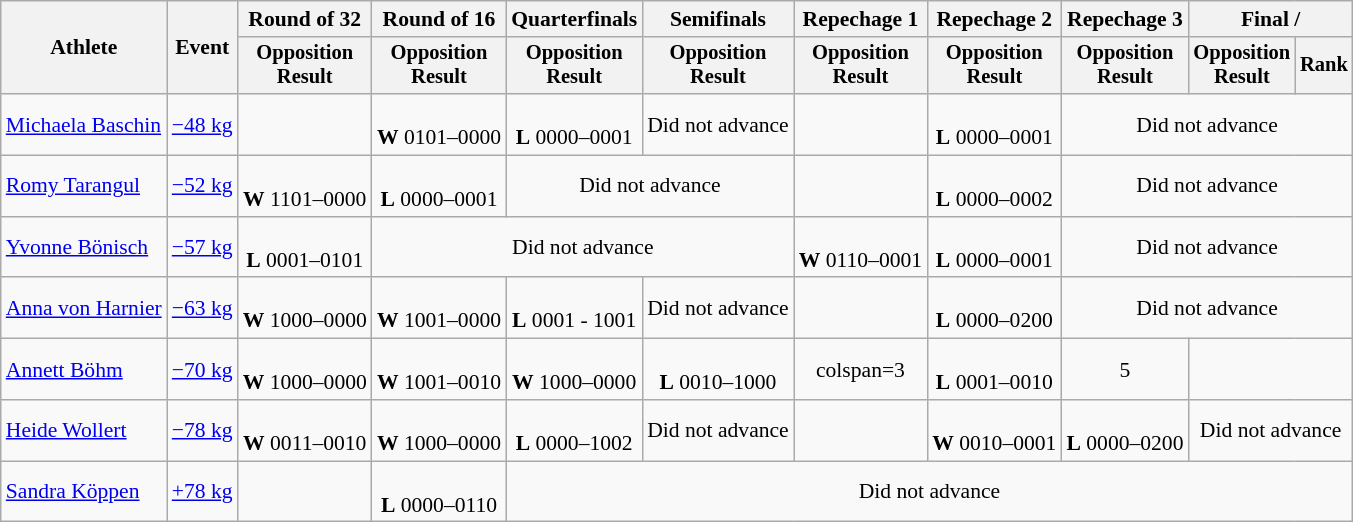<table class="wikitable" style="font-size:90%">
<tr>
<th rowspan="2">Athlete</th>
<th rowspan="2">Event</th>
<th>Round of 32</th>
<th>Round of 16</th>
<th>Quarterfinals</th>
<th>Semifinals</th>
<th>Repechage 1</th>
<th>Repechage 2</th>
<th>Repechage 3</th>
<th colspan=2>Final / </th>
</tr>
<tr style="font-size:95%">
<th>Opposition<br>Result</th>
<th>Opposition<br>Result</th>
<th>Opposition<br>Result</th>
<th>Opposition<br>Result</th>
<th>Opposition<br>Result</th>
<th>Opposition<br>Result</th>
<th>Opposition<br>Result</th>
<th>Opposition<br>Result</th>
<th>Rank</th>
</tr>
<tr align=center>
<td align=left><a href='#'>Michaela Baschin</a></td>
<td align=left><a href='#'>−48 kg</a></td>
<td></td>
<td><br><strong>W</strong> 0101–0000</td>
<td><br><strong>L</strong> 0000–0001</td>
<td>Did not advance</td>
<td></td>
<td><br><strong>L</strong> 0000–0001</td>
<td colspan=3>Did not advance</td>
</tr>
<tr align=center>
<td align=left><a href='#'>Romy Tarangul</a></td>
<td align=left><a href='#'>−52 kg</a></td>
<td><br><strong>W</strong> 1101–0000</td>
<td><br><strong>L</strong> 0000–0001</td>
<td colspan=2>Did not advance</td>
<td></td>
<td><br><strong>L</strong> 0000–0002</td>
<td colspan=3>Did not advance</td>
</tr>
<tr align=center>
<td align=left><a href='#'>Yvonne Bönisch</a></td>
<td align=left><a href='#'>−57 kg</a></td>
<td><br><strong>L</strong> 0001–0101</td>
<td colspan=3>Did not advance</td>
<td><br><strong>W</strong> 0110–0001</td>
<td><br><strong>L</strong> 0000–0001</td>
<td colspan=3>Did not advance</td>
</tr>
<tr align=center>
<td align=left><a href='#'>Anna von Harnier</a></td>
<td align=left><a href='#'>−63 kg</a></td>
<td><br><strong>W</strong> 1000–0000</td>
<td><br><strong>W</strong> 1001–0000</td>
<td> <br> <strong>L</strong> 0001 - 1001</td>
<td>Did not advance</td>
<td></td>
<td> <br> <strong>L</strong> 0000–0200</td>
<td colspan=3>Did not advance</td>
</tr>
<tr align=center>
<td align=left><a href='#'>Annett Böhm</a></td>
<td align=left><a href='#'>−70 kg</a></td>
<td><br><strong>W</strong> 1000–0000</td>
<td><br><strong>W</strong> 1001–0010</td>
<td><br><strong>W</strong> 1000–0000</td>
<td><br><strong>L</strong> 0010–1000</td>
<td>colspan=3 </td>
<td><br><strong>L</strong> 0001–0010</td>
<td>5</td>
</tr>
<tr align=center>
<td align=left><a href='#'>Heide Wollert</a></td>
<td align=left><a href='#'>−78 kg</a></td>
<td><br><strong>W</strong> 0011–0010</td>
<td><br><strong>W</strong> 1000–0000</td>
<td><br><strong>L</strong> 0000–1002</td>
<td>Did not advance</td>
<td></td>
<td><br><strong>W</strong> 0010–0001</td>
<td><br><strong>L</strong> 0000–0200</td>
<td colspan=2>Did not advance</td>
</tr>
<tr align=center>
<td align=left><a href='#'>Sandra Köppen</a></td>
<td align=left><a href='#'>+78 kg</a></td>
<td></td>
<td><br><strong>L</strong> 0000–0110</td>
<td colspan=7>Did not advance</td>
</tr>
</table>
